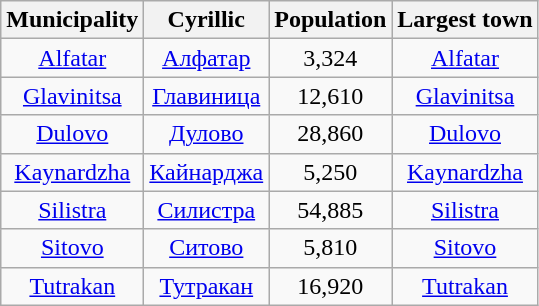<table class="wikitable" style="text-align:center;" style="font-size: 85%">
<tr>
<th>Municipality</th>
<th>Cyrillic</th>
<th>Population</th>
<th>Largest town</th>
</tr>
<tr>
<td><a href='#'>Alfatar</a></td>
<td><a href='#'>Алфатар</a></td>
<td>3,324</td>
<td><a href='#'>Alfatar</a></td>
</tr>
<tr>
<td><a href='#'>Glavinitsa</a></td>
<td><a href='#'>Главиница</a></td>
<td>12,610</td>
<td><a href='#'>Glavinitsa</a></td>
</tr>
<tr>
<td><a href='#'>Dulovo</a></td>
<td><a href='#'>Дулово</a></td>
<td>28,860</td>
<td><a href='#'>Dulovo</a></td>
</tr>
<tr>
<td><a href='#'>Kaynardzha</a></td>
<td><a href='#'>Кайнарджа</a></td>
<td>5,250</td>
<td><a href='#'>Kaynardzha</a></td>
</tr>
<tr>
<td><a href='#'>Silistra</a></td>
<td><a href='#'>Силистра</a></td>
<td>54,885</td>
<td><a href='#'>Silistra</a></td>
</tr>
<tr>
<td><a href='#'>Sitovo</a></td>
<td><a href='#'>Ситово</a></td>
<td>5,810</td>
<td><a href='#'>Sitovo</a></td>
</tr>
<tr>
<td><a href='#'>Tutrakan</a></td>
<td><a href='#'>Тутракан</a></td>
<td>16,920</td>
<td><a href='#'>Tutrakan</a></td>
</tr>
</table>
